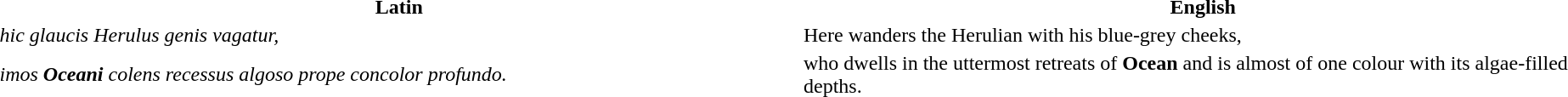<table>
<tr>
<th style="width: 50%;">Latin</th>
<th style="width: 50%;">English</th>
</tr>
<tr>
<td><em>hic glaucis Herulus genis vagatur,</em></td>
<td>Here wanders the Herulian with his blue-grey cheeks,</td>
</tr>
<tr>
<td><em>  imos <strong>Oceani</strong> colens recessus algoso prope concolor profundo.</em></td>
<td>who dwells in the uttermost retreats of <strong>Ocean</strong> and is almost of one colour with its algae-filled depths.</td>
</tr>
</table>
